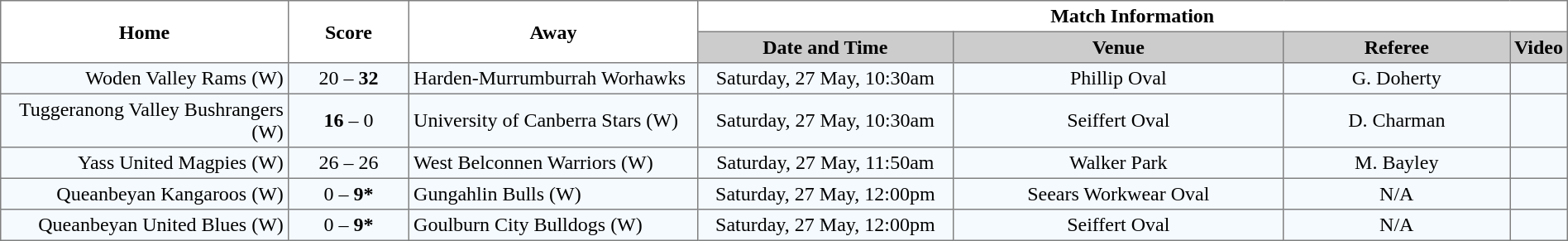<table border="1" cellpadding="3" cellspacing="0" width="100%" style="border-collapse:collapse;  text-align:center;">
<tr>
<th rowspan="2" width="19%">Home</th>
<th rowspan="2" width="8%">Score</th>
<th rowspan="2" width="19%">Away</th>
<th colspan="4">Match Information</th>
</tr>
<tr style="background:#CCCCCC">
<th width="17%">Date and Time</th>
<th width="22%">Venue</th>
<th width="50%">Referee</th>
<th>Video</th>
</tr>
<tr style="text-align:center; background:#f5faff;">
<td align="right">Woden Valley Rams (W) </td>
<td>20 – <strong>32</strong></td>
<td align="left"> Harden-Murrumburrah Worhawks</td>
<td>Saturday, 27 May, 10:30am</td>
<td>Phillip Oval</td>
<td>G. Doherty</td>
<td></td>
</tr>
<tr style="text-align:center; background:#f5faff;">
<td align="right">Tuggeranong Valley Bushrangers (W) </td>
<td><strong>16</strong> – 0</td>
<td align="left"> University of Canberra Stars (W)</td>
<td>Saturday, 27 May, 10:30am</td>
<td>Seiffert Oval</td>
<td>D. Charman</td>
<td></td>
</tr>
<tr style="text-align:center; background:#f5faff;">
<td align="right">Yass United Magpies (W) </td>
<td>26 – 26</td>
<td align="left"> West Belconnen Warriors (W)</td>
<td>Saturday, 27 May, 11:50am</td>
<td>Walker Park</td>
<td>M. Bayley</td>
<td></td>
</tr>
<tr style="text-align:center; background:#f5faff;">
<td align="right">Queanbeyan Kangaroos (W) </td>
<td>0 – <strong>9*</strong></td>
<td align="left"> Gungahlin Bulls (W)</td>
<td>Saturday, 27 May, 12:00pm</td>
<td>Seears Workwear Oval</td>
<td>N/A</td>
<td></td>
</tr>
<tr style="text-align:center; background:#f5faff;">
<td align="right">Queanbeyan United Blues (W) </td>
<td>0 – <strong>9*</strong></td>
<td align="left"> Goulburn City Bulldogs (W)</td>
<td>Saturday, 27 May, 12:00pm</td>
<td>Seiffert Oval</td>
<td>N/A</td>
<td></td>
</tr>
</table>
